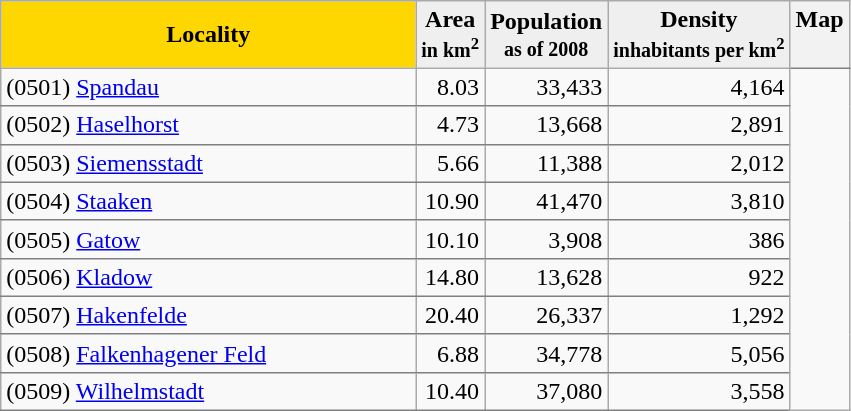<table class="sortable wikitable" style="float:left;">
<tr>
<th style="background:gold;">Locality</th>
<th style="background:#efefef;">Area <br><small>in km<sup>2</sup></small></th>
<th style="background:#efefef;">Population <br><small>as of 2008</small></th>
<th style="background:#efefef;">Density <small><br>inhabitants per km<sup>2</sup></small></th>
<th rowspan"10"  style="border-bottom:1px solid gray; vertical-align:top;" class="unsortable">Map</th>
</tr>
<tr>
<td style="border-bottom:1px solid gray;"> (0501) <a href='#'>Spandau</a></td>
<td style="border-bottom:1px solid gray; text-align:right;">8.03</td>
<td style="border-bottom:1px solid gray; text-align:right;">33,433</td>
<td style="border-bottom:1px solid gray; text-align:right;">4,164</td>
<td rowspan="9"></td>
</tr>
<tr>
<td style="border-bottom:1px solid gray;"> (0502) <a href='#'>Haselhorst</a></td>
<td style="border-bottom:1px solid gray; text-align:right;">4.73</td>
<td style="border-bottom:1px solid gray; text-align:right;">13,668</td>
<td style="border-bottom:1px solid gray; text-align:right;">2,891</td>
</tr>
<tr>
<td style="border-bottom:1px solid gray;"> (0503) <a href='#'>Siemensstadt</a></td>
<td style="border-bottom:1px solid gray; text-align:right;">5.66</td>
<td style="border-bottom:1px solid gray; text-align:right;">11,388</td>
<td style="border-bottom:1px solid gray; text-align:right;">2,012</td>
</tr>
<tr>
<td style="border-bottom:1px solid gray;"> (0504) <a href='#'>Staaken</a></td>
<td style="border-bottom:1px solid gray; text-align:right;">10.90</td>
<td style="border-bottom:1px solid gray; text-align:right;">41,470</td>
<td style="border-bottom:1px solid gray; text-align:right;">3,810</td>
</tr>
<tr>
<td style="border-bottom:1px solid gray;"> (0505) <a href='#'>Gatow</a></td>
<td style="border-bottom:1px solid gray; text-align:right;">10.10</td>
<td style="border-bottom:1px solid gray; text-align:right;">3,908</td>
<td style="border-bottom:1px solid gray; text-align:right;">386</td>
</tr>
<tr>
<td style="border-bottom:1px solid gray;"> (0506) <a href='#'>Kladow</a></td>
<td style="border-bottom:1px solid gray; text-align:right;">14.80</td>
<td style="border-bottom:1px solid gray; text-align:right;">13,628</td>
<td style="border-bottom:1px solid gray; text-align:right;">922</td>
</tr>
<tr>
<td style="border-bottom:1px solid gray;"> (0507) <a href='#'>Hakenfelde</a></td>
<td style="border-bottom:1px solid gray; text-align:right;">20.40</td>
<td style="border-bottom:1px solid gray; text-align:right;">26,337</td>
<td style="border-bottom:1px solid gray; text-align:right;">1,292</td>
</tr>
<tr>
<td style="border-bottom:1px solid gray;"> (0508) <a href='#'>Falkenhagener Feld</a>                        </td>
<td style="border-bottom:1px solid gray; text-align:right;">6.88</td>
<td style="border-bottom:1px solid gray; text-align:right;">34,778</td>
<td style="border-bottom:1px solid gray; text-align:right;">5,056</td>
</tr>
<tr>
<td style="border-bottom:1px solid gray;"> (0509) <a href='#'>Wilhelmstadt</a></td>
<td style="border-bottom:1px solid gray; text-align:right;">10.40</td>
<td style="border-bottom:1px solid gray; text-align:right;">37,080</td>
<td style="border-bottom:1px solid gray; text-align:right;">3,558</td>
</tr>
</table>
